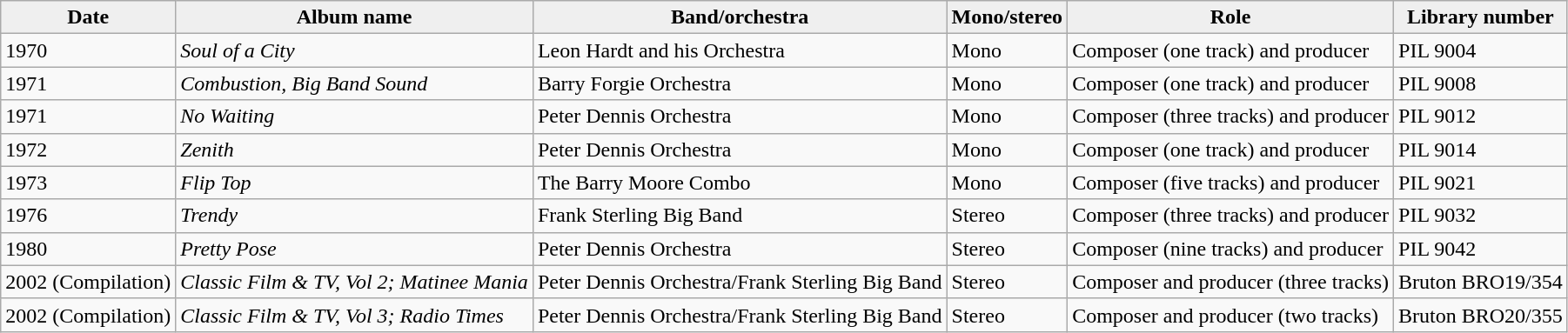<table class="wikitable">
<tr>
<th style="background:#efefef;">Date</th>
<th style="background:#efefef;">Album name</th>
<th style="background:#efefef;">Band/orchestra</th>
<th style="background:#efefef;">Mono/stereo</th>
<th style="background:#efefef;">Role</th>
<th style="background:#efefef;">Library number</th>
</tr>
<tr>
<td>1970</td>
<td><em>Soul of a City</em></td>
<td>Leon Hardt and his Orchestra</td>
<td>Mono</td>
<td>Composer (one track) and producer</td>
<td>PIL 9004</td>
</tr>
<tr>
<td>1971</td>
<td><em>Combustion, Big Band Sound</em></td>
<td>Barry Forgie Orchestra</td>
<td>Mono</td>
<td>Composer (one track) and producer</td>
<td>PIL 9008</td>
</tr>
<tr>
<td>1971</td>
<td><em>No Waiting</em></td>
<td>Peter Dennis Orchestra</td>
<td>Mono</td>
<td>Composer (three tracks) and producer</td>
<td>PIL 9012</td>
</tr>
<tr>
<td>1972</td>
<td><em>Zenith</em></td>
<td>Peter Dennis Orchestra</td>
<td>Mono</td>
<td>Composer (one track) and producer</td>
<td>PIL 9014</td>
</tr>
<tr>
<td>1973</td>
<td><em>Flip Top</em></td>
<td>The Barry Moore Combo</td>
<td>Mono</td>
<td>Composer (five tracks) and producer</td>
<td>PIL 9021</td>
</tr>
<tr>
<td>1976</td>
<td><em>Trendy</em></td>
<td>Frank Sterling Big Band</td>
<td>Stereo</td>
<td>Composer (three tracks) and producer</td>
<td>PIL 9032</td>
</tr>
<tr>
<td>1980</td>
<td><em>Pretty Pose</em></td>
<td>Peter Dennis Orchestra</td>
<td>Stereo</td>
<td>Composer (nine tracks) and producer</td>
<td>PIL 9042</td>
</tr>
<tr>
<td>2002 (Compilation)</td>
<td><em>Classic Film & TV, Vol 2; Matinee Mania</em></td>
<td>Peter Dennis Orchestra/Frank Sterling Big Band</td>
<td>Stereo</td>
<td>Composer and producer (three tracks)</td>
<td>Bruton BRO19/354</td>
</tr>
<tr>
<td>2002 (Compilation)</td>
<td><em>Classic Film & TV, Vol 3; Radio Times</em></td>
<td>Peter Dennis Orchestra/Frank Sterling Big Band</td>
<td>Stereo</td>
<td>Composer and producer (two tracks)</td>
<td>Bruton BRO20/355</td>
</tr>
</table>
